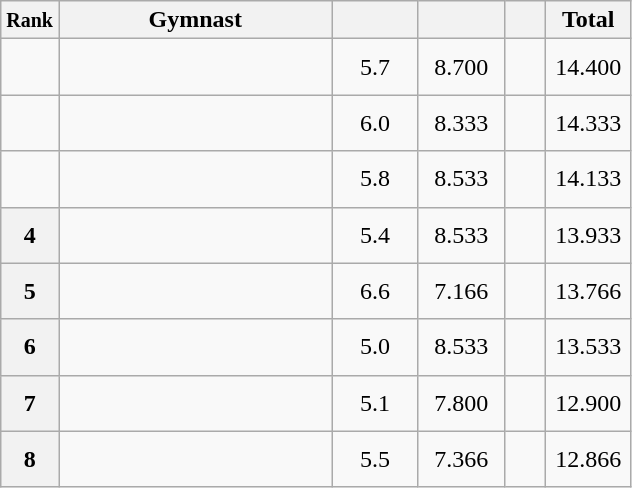<table style="text-align:center;" class="wikitable sortable">
<tr>
<th scope="col" style="width:15px;"><small>Rank</small></th>
<th scope="col" style="width:175px;">Gymnast</th>
<th scope="col" style="width:50px;"><small></small></th>
<th scope="col" style="width:50px;"><small></small></th>
<th scope="col" style="width:20px;"><small></small></th>
<th scope="col" style="width:50px;">Total</th>
</tr>
<tr>
<td scope="row" style="text-align:center"></td>
<td style="height:30px; text-align:left;"></td>
<td>5.7</td>
<td>8.700</td>
<td></td>
<td>14.400</td>
</tr>
<tr>
<td scope="row" style="text-align:center"></td>
<td style="height:30px; text-align:left;"></td>
<td>6.0</td>
<td>8.333</td>
<td></td>
<td>14.333</td>
</tr>
<tr>
<td scope="row" style="text-align:center"></td>
<td style="height:30px; text-align:left;"></td>
<td>5.8</td>
<td>8.533</td>
<td></td>
<td>14.133</td>
</tr>
<tr>
<th scope="row" style="text-align:center">4</th>
<td style="height:30px; text-align:left;"></td>
<td>5.4</td>
<td>8.533</td>
<td></td>
<td>13.933</td>
</tr>
<tr>
<th scope="row" style="text-align:center">5</th>
<td style="height:30px; text-align:left;"></td>
<td>6.6</td>
<td>7.166</td>
<td></td>
<td>13.766</td>
</tr>
<tr>
<th scope="row" style="text-align:center">6</th>
<td style="height:30px; text-align:left;"></td>
<td>5.0</td>
<td>8.533</td>
<td></td>
<td>13.533</td>
</tr>
<tr>
<th scope="row" style="text-align:center">7</th>
<td style="height:30px; text-align:left;"></td>
<td>5.1</td>
<td>7.800</td>
<td></td>
<td>12.900</td>
</tr>
<tr>
<th scope="row" style="text-align:center">8</th>
<td style="height:30px; text-align:left;"></td>
<td>5.5</td>
<td>7.366</td>
<td></td>
<td>12.866</td>
</tr>
</table>
